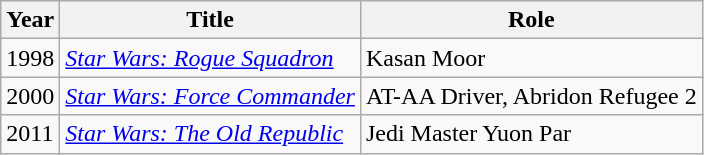<table class="wikitable sortable">
<tr>
<th>Year</th>
<th>Title</th>
<th>Role</th>
</tr>
<tr>
<td>1998</td>
<td><em><a href='#'>Star Wars: Rogue Squadron</a></em></td>
<td>Kasan Moor</td>
</tr>
<tr>
<td>2000</td>
<td><em><a href='#'>Star Wars: Force Commander</a></em></td>
<td>AT-AA Driver, Abridon Refugee 2</td>
</tr>
<tr>
<td>2011</td>
<td><em><a href='#'>Star Wars: The Old Republic</a></em></td>
<td>Jedi Master Yuon Par</td>
</tr>
</table>
